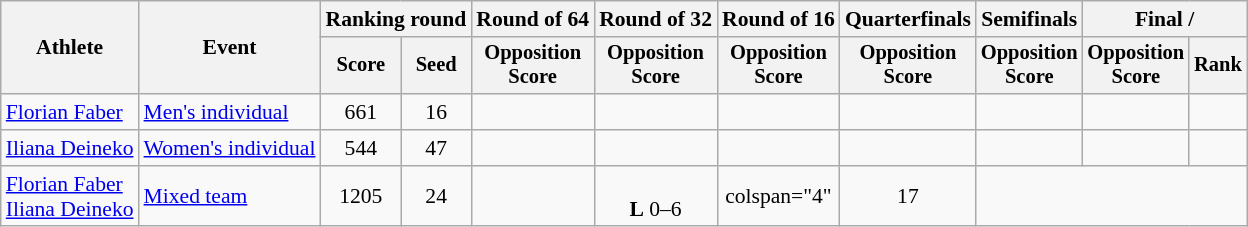<table class="wikitable" style="text-align:center; font-size:90%">
<tr>
<th rowspan="2">Athlete</th>
<th rowspan="2">Event</th>
<th colspan="2">Ranking round</th>
<th>Round of 64</th>
<th>Round of 32</th>
<th>Round of 16</th>
<th>Quarterfinals</th>
<th>Semifinals</th>
<th colspan="2">Final / </th>
</tr>
<tr style="font-size:95%">
<th>Score</th>
<th>Seed</th>
<th>Opposition<br>Score</th>
<th>Opposition<br>Score</th>
<th>Opposition<br>Score</th>
<th>Opposition<br>Score</th>
<th>Opposition<br>Score</th>
<th>Opposition<br>Score</th>
<th>Rank</th>
</tr>
<tr>
<td align="left"><a href='#'>Florian Faber</a></td>
<td align="left"><a href='#'>Men's individual</a></td>
<td>661</td>
<td>16</td>
<td></td>
<td></td>
<td></td>
<td></td>
<td></td>
<td></td>
<td></td>
</tr>
<tr>
<td align="left"><a href='#'>Iliana Deineko</a></td>
<td align="left"><a href='#'>Women's individual</a></td>
<td>544</td>
<td>47</td>
<td><br></td>
<td></td>
<td></td>
<td></td>
<td></td>
<td></td>
<td></td>
</tr>
<tr>
<td align="left"><a href='#'>Florian Faber</a><br><a href='#'>Iliana Deineko</a></td>
<td align="left"><a href='#'>Mixed team</a></td>
<td>1205</td>
<td>24</td>
<td></td>
<td><br><strong>L</strong> 0–6</td>
<td>colspan="4" </td>
<td>17</td>
</tr>
</table>
